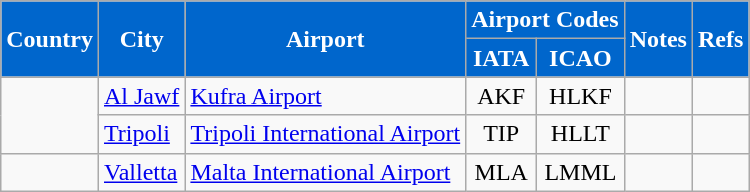<table class="sortable wikitable">
<tr>
<th style="background:#0066cc; color:white;" rowspan="2">Country</th>
<th style="background:#0066cc; color:white;" rowspan="2">City</th>
<th style="background:#0066cc; color:white;" rowspan="2">Airport</th>
<th style="background:#0066cc; color:white;" colspan="2">Airport Codes</th>
<th style="background:#0066cc; color:white;" rowspan="2">Notes</th>
<th style="background:#0066cc; color:white;" rowspan="2" class="unsortable">Refs</th>
</tr>
<tr>
<th style="background:#0066cc; color:white;">IATA</th>
<th style="background:#0066cc; color:white;">ICAO</th>
</tr>
<tr>
<td rowspan="2"></td>
<td><a href='#'>Al Jawf</a></td>
<td><a href='#'>Kufra Airport</a></td>
<td align=center>AKF</td>
<td align=center>HLKF</td>
<td></td>
<td align=center></td>
</tr>
<tr>
<td><a href='#'>Tripoli</a></td>
<td><a href='#'>Tripoli International Airport</a></td>
<td align=center>TIP</td>
<td align=center>HLLT</td>
<td></td>
<td align=center></td>
</tr>
<tr>
<td></td>
<td><a href='#'>Valletta</a></td>
<td><a href='#'>Malta International Airport</a></td>
<td align=center>MLA</td>
<td align=center>LMML</td>
<td></td>
<td align=center></td>
</tr>
</table>
